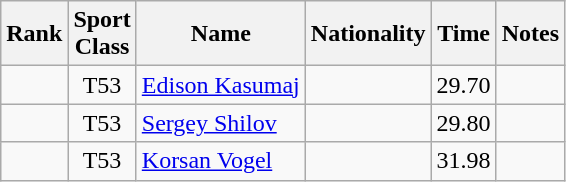<table class="wikitable sortable" style="text-align:center">
<tr>
<th>Rank</th>
<th>Sport<br>Class</th>
<th>Name</th>
<th>Nationality</th>
<th>Time</th>
<th>Notes</th>
</tr>
<tr>
<td></td>
<td>T53</td>
<td align=left><a href='#'>Edison Kasumaj</a></td>
<td align=left></td>
<td>29.70</td>
<td></td>
</tr>
<tr>
<td></td>
<td>T53</td>
<td align=left><a href='#'>Sergey Shilov</a></td>
<td align=left></td>
<td>29.80</td>
<td></td>
</tr>
<tr>
<td></td>
<td>T53</td>
<td align=left><a href='#'>Korsan Vogel</a></td>
<td align=left></td>
<td>31.98</td>
<td></td>
</tr>
</table>
